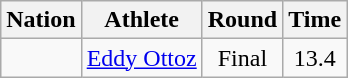<table class="wikitable sortable" style="text-align:center">
<tr>
<th>Nation</th>
<th>Athlete</th>
<th>Round</th>
<th>Time</th>
</tr>
<tr>
<td align=left></td>
<td align=left><a href='#'>Eddy Ottoz</a></td>
<td>Final</td>
<td>13.4</td>
</tr>
</table>
